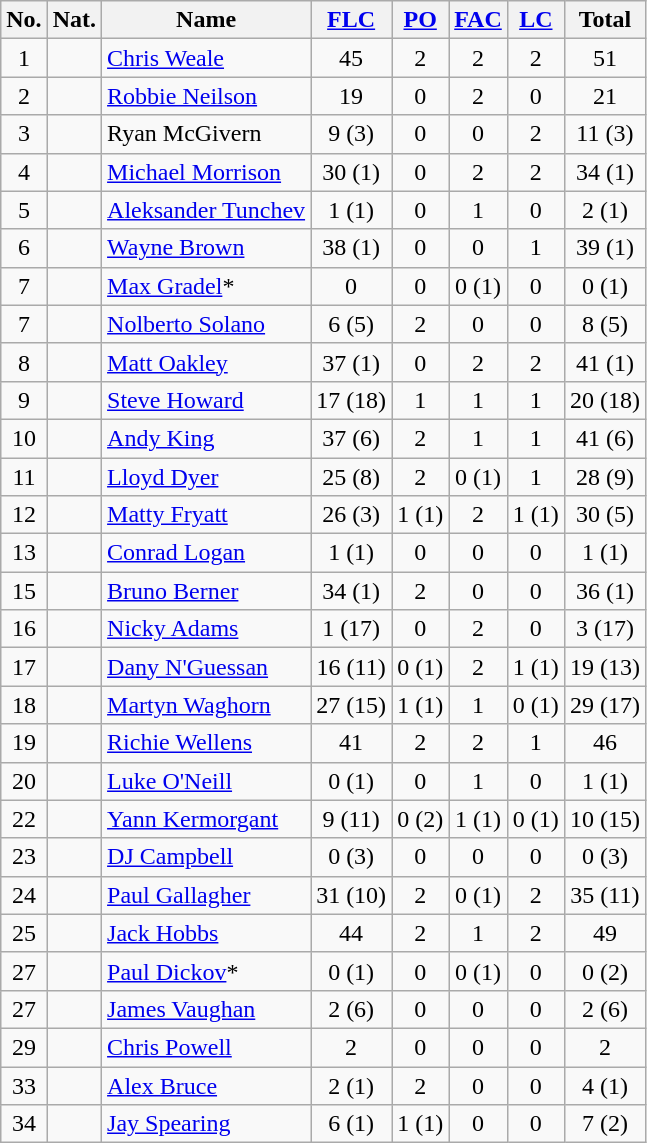<table class="wikitable">
<tr>
<th>No.</th>
<th>Nat.</th>
<th>Name</th>
<th><a href='#'>FLC</a></th>
<th><a href='#'>PO</a></th>
<th><a href='#'>FAC</a></th>
<th><a href='#'>LC</a></th>
<th>Total</th>
</tr>
<tr>
<td align=center>1</td>
<td></td>
<td><a href='#'>Chris Weale</a></td>
<td align=center>45</td>
<td align=center>2</td>
<td align=center>2</td>
<td align=center>2</td>
<td align=center>51</td>
</tr>
<tr>
<td align=center>2</td>
<td></td>
<td><a href='#'>Robbie Neilson</a></td>
<td align=center>19</td>
<td align=center>0</td>
<td align=center>2</td>
<td align=center>0</td>
<td align=center>21</td>
</tr>
<tr>
<td align=center>3</td>
<td></td>
<td>Ryan McGivern</td>
<td align=center>9 (3)</td>
<td align=center>0</td>
<td align=center>0</td>
<td align=center>2</td>
<td align=center>11 (3)</td>
</tr>
<tr>
<td align=center>4</td>
<td></td>
<td><a href='#'>Michael Morrison</a></td>
<td align=center>30 (1)</td>
<td align=center>0</td>
<td align=center>2</td>
<td align=center>2</td>
<td align=center>34 (1)</td>
</tr>
<tr>
<td align=center>5</td>
<td></td>
<td><a href='#'>Aleksander Tunchev</a></td>
<td align=center>1 (1)</td>
<td align=center>0</td>
<td align=center>1</td>
<td align=center>0</td>
<td align=center>2 (1)</td>
</tr>
<tr>
<td align=center>6</td>
<td></td>
<td><a href='#'>Wayne Brown</a></td>
<td align=center>38 (1)</td>
<td align=center>0</td>
<td align=center>0</td>
<td align=center>1</td>
<td align=center>39 (1)</td>
</tr>
<tr>
<td align=center>7</td>
<td></td>
<td><a href='#'>Max Gradel</a>*</td>
<td align=center>0</td>
<td align=center>0</td>
<td align=center>0 (1)</td>
<td align=center>0</td>
<td align=center>0 (1)</td>
</tr>
<tr>
<td align=center>7</td>
<td></td>
<td><a href='#'>Nolberto Solano</a></td>
<td align=center>6 (5)</td>
<td align=center>2</td>
<td align=center>0</td>
<td align=center>0</td>
<td align=center>8 (5)</td>
</tr>
<tr>
<td align=center>8</td>
<td></td>
<td><a href='#'>Matt Oakley</a></td>
<td align=center>37 (1)</td>
<td align=center>0</td>
<td align=center>2</td>
<td align=center>2</td>
<td align=center>41 (1)</td>
</tr>
<tr>
<td align=center>9</td>
<td></td>
<td><a href='#'>Steve Howard</a></td>
<td align=center>17 (18)</td>
<td align=center>1</td>
<td align=center>1</td>
<td align=center>1</td>
<td align=center>20 (18)</td>
</tr>
<tr>
<td align=center>10</td>
<td></td>
<td><a href='#'>Andy King</a></td>
<td align=center>37 (6)</td>
<td align=center>2</td>
<td align=center>1</td>
<td align=center>1</td>
<td align=center>41 (6)</td>
</tr>
<tr>
<td align=center>11</td>
<td></td>
<td><a href='#'>Lloyd Dyer</a></td>
<td align=center>25 (8)</td>
<td align=center>2</td>
<td align=center>0 (1)</td>
<td align=center>1</td>
<td align=center>28 (9)</td>
</tr>
<tr>
<td align=center>12</td>
<td></td>
<td><a href='#'>Matty Fryatt</a></td>
<td align=center>26 (3)</td>
<td align=center>1 (1)</td>
<td align=center>2</td>
<td align=center>1 (1)</td>
<td align=center>30 (5)</td>
</tr>
<tr>
<td align=center>13</td>
<td></td>
<td><a href='#'>Conrad Logan</a></td>
<td align=center>1 (1)</td>
<td align=center>0</td>
<td align=center>0</td>
<td align=center>0</td>
<td align=center>1 (1)</td>
</tr>
<tr>
<td align=center>15</td>
<td></td>
<td><a href='#'>Bruno Berner</a></td>
<td align=center>34 (1)</td>
<td align=center>2</td>
<td align=center>0</td>
<td align=center>0</td>
<td align=center>36 (1)</td>
</tr>
<tr>
<td align=center>16</td>
<td></td>
<td><a href='#'>Nicky Adams</a></td>
<td align=center>1 (17)</td>
<td align=center>0</td>
<td align=center>2</td>
<td align=center>0</td>
<td align=center>3 (17)</td>
</tr>
<tr>
<td align=center>17</td>
<td></td>
<td><a href='#'>Dany N'Guessan</a></td>
<td align=center>16 (11)</td>
<td align=center>0 (1)</td>
<td align=center>2</td>
<td align=center>1 (1)</td>
<td align=center>19 (13)</td>
</tr>
<tr>
<td align=center>18</td>
<td></td>
<td><a href='#'>Martyn Waghorn</a></td>
<td align=center>27 (15)</td>
<td align=center>1 (1)</td>
<td align=center>1</td>
<td align=center>0 (1)</td>
<td align=center>29 (17)</td>
</tr>
<tr>
<td align=center>19</td>
<td></td>
<td><a href='#'>Richie Wellens</a></td>
<td align=center>41</td>
<td align=center>2</td>
<td align=center>2</td>
<td align=center>1</td>
<td align=center>46</td>
</tr>
<tr>
<td align=center>20</td>
<td></td>
<td><a href='#'>Luke O'Neill</a></td>
<td align=center>0 (1)</td>
<td align=center>0</td>
<td align=center>1</td>
<td align=center>0</td>
<td align=center>1 (1)</td>
</tr>
<tr>
<td align=center>22</td>
<td></td>
<td><a href='#'>Yann Kermorgant</a></td>
<td align=center>9 (11)</td>
<td align=center>0 (2)</td>
<td align=center>1 (1)</td>
<td align=center>0 (1)</td>
<td align=center>10 (15)</td>
</tr>
<tr>
<td align=center>23</td>
<td></td>
<td><a href='#'>DJ Campbell</a></td>
<td align=center>0 (3)</td>
<td align=center>0</td>
<td align=center>0</td>
<td align=center>0</td>
<td align=center>0 (3)</td>
</tr>
<tr>
<td align=center>24</td>
<td></td>
<td><a href='#'>Paul Gallagher</a></td>
<td align=center>31 (10)</td>
<td align=center>2</td>
<td align=center>0 (1)</td>
<td align=center>2</td>
<td align=center>35 (11)</td>
</tr>
<tr>
<td align=center>25</td>
<td></td>
<td><a href='#'>Jack Hobbs</a></td>
<td align=center>44</td>
<td align=center>2</td>
<td align=center>1</td>
<td align=center>2</td>
<td align=center>49</td>
</tr>
<tr>
<td align=center>27</td>
<td></td>
<td><a href='#'>Paul Dickov</a>*</td>
<td align=center>0 (1)</td>
<td align=center>0</td>
<td align=center>0 (1)</td>
<td align=center>0</td>
<td align=center>0 (2)</td>
</tr>
<tr>
<td align=center>27</td>
<td></td>
<td><a href='#'>James Vaughan</a></td>
<td align=center>2 (6)</td>
<td align=center>0</td>
<td align=center>0</td>
<td align=center>0</td>
<td align=center>2 (6)</td>
</tr>
<tr>
<td align=center>29</td>
<td></td>
<td><a href='#'>Chris Powell</a></td>
<td align=center>2</td>
<td align=center>0</td>
<td align=center>0</td>
<td align=center>0</td>
<td align=center>2</td>
</tr>
<tr>
<td align=center>33</td>
<td></td>
<td><a href='#'>Alex Bruce</a></td>
<td align=center>2 (1)</td>
<td align=center>2</td>
<td align=center>0</td>
<td align=center>0</td>
<td align=center>4 (1)</td>
</tr>
<tr>
<td align=center>34</td>
<td></td>
<td><a href='#'>Jay Spearing</a></td>
<td align=center>6 (1)</td>
<td align=center>1 (1)</td>
<td align=center>0</td>
<td align=center>0</td>
<td align=center>7 (2)</td>
</tr>
</table>
